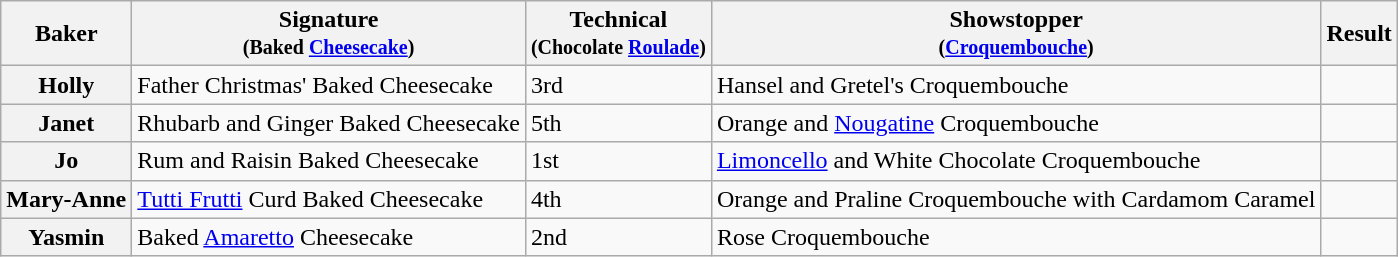<table class="wikitable sortable col3center sticky-header">
<tr>
<th scope="col">Baker</th>
<th scope="col" class="unsortable">Signature<br><small>(Baked <a href='#'>Cheesecake</a>)</small></th>
<th scope="col">Technical<br><small>(Chocolate <a href='#'>Roulade</a>)</small></th>
<th scope="col" class="unsortable">Showstopper<br><small>(<a href='#'>Croquembouche</a>)</small></th>
<th scope="col">Result</th>
</tr>
<tr>
<th scope="row">Holly</th>
<td>Father Christmas' Baked Cheesecake</td>
<td>3rd</td>
<td>Hansel and Gretel's Croquembouche</td>
<td></td>
</tr>
<tr>
<th scope="row">Janet</th>
<td>Rhubarb and Ginger Baked Cheesecake</td>
<td>5th</td>
<td>Orange and <a href='#'>Nougatine</a> Croquembouche</td>
<td></td>
</tr>
<tr>
<th scope="row">Jo</th>
<td>Rum and Raisin Baked Cheesecake</td>
<td>1st</td>
<td><a href='#'>Limoncello</a> and White Chocolate Croquembouche</td>
<td></td>
</tr>
<tr>
<th scope="row">Mary-Anne</th>
<td><a href='#'>Tutti Frutti</a> Curd Baked Cheesecake</td>
<td>4th</td>
<td>Orange and Praline Croquembouche with Cardamom Caramel</td>
<td></td>
</tr>
<tr>
<th scope="row">Yasmin</th>
<td>Baked <a href='#'>Amaretto</a> Cheesecake</td>
<td>2nd</td>
<td>Rose Croquembouche</td>
<td></td>
</tr>
</table>
